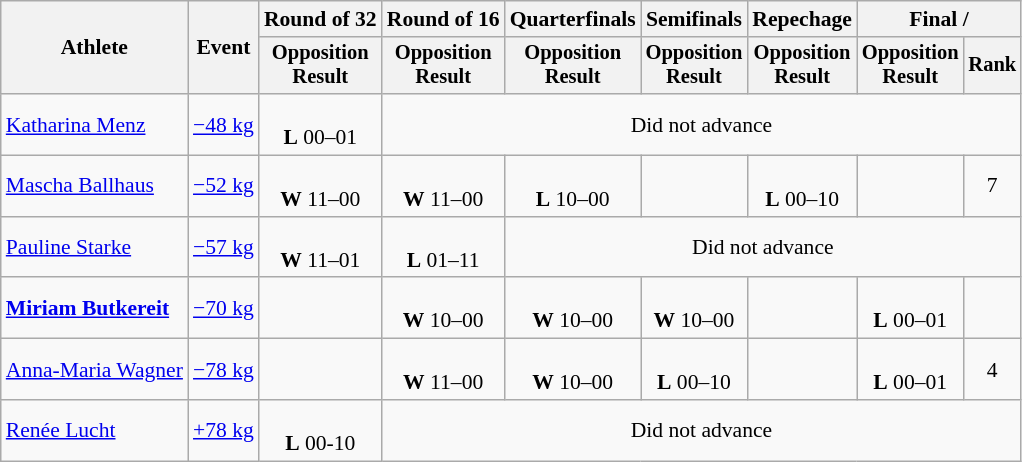<table class="wikitable" style="font-size:90%">
<tr>
<th rowspan="2">Athlete</th>
<th rowspan="2">Event</th>
<th>Round of 32</th>
<th>Round of 16</th>
<th>Quarterfinals</th>
<th>Semifinals</th>
<th>Repechage</th>
<th colspan=2>Final / </th>
</tr>
<tr style="font-size:95%">
<th>Opposition<br>Result</th>
<th>Opposition<br>Result</th>
<th>Opposition<br>Result</th>
<th>Opposition<br>Result</th>
<th>Opposition<br>Result</th>
<th>Opposition<br>Result</th>
<th>Rank</th>
</tr>
<tr align=center>
<td align=left><a href='#'>Katharina Menz</a></td>
<td align=left><a href='#'>−48 kg</a></td>
<td><br><strong>L</strong> 00–01</td>
<td colspan=6>Did not advance</td>
</tr>
<tr align=center>
<td align=left><a href='#'>Mascha Ballhaus</a></td>
<td align=left><a href='#'>−52 kg</a></td>
<td><br><strong>W</strong> 11–00</td>
<td><br><strong>W</strong> 11–00</td>
<td><br><strong>L</strong> 10–00</td>
<td></td>
<td><br><strong>L</strong> 00–10</td>
<td></td>
<td>7</td>
</tr>
<tr align=center>
<td align=left><a href='#'>Pauline Starke</a></td>
<td align=left><a href='#'>−57 kg</a></td>
<td><br><strong>W</strong> 11–01</td>
<td><br><strong>L</strong> 01–11</td>
<td colspan="5">Did not advance</td>
</tr>
<tr align=center>
<td align=left><strong><a href='#'>Miriam Butkereit</a></strong></td>
<td align=left><a href='#'>−70 kg</a></td>
<td></td>
<td><br><strong>W</strong> 10–00</td>
<td><br><strong>W</strong> 10–00</td>
<td><br><strong>W</strong> 10–00</td>
<td></td>
<td><br><strong>L</strong> 00–01</td>
<td></td>
</tr>
<tr align=center>
<td align=left><a href='#'>Anna-Maria Wagner</a></td>
<td align=left><a href='#'>−78 kg</a></td>
<td></td>
<td><br><strong>W</strong> 11–00</td>
<td><br><strong>W</strong> 10–00</td>
<td><br><strong>L</strong> 00–10</td>
<td></td>
<td><br><strong>L</strong> 00–01</td>
<td>4</td>
</tr>
<tr align=center>
<td align=left><a href='#'>Renée Lucht</a></td>
<td align=left><a href='#'>+78 kg</a></td>
<td><br><strong>L</strong> 00-10</td>
<td colspan=6>Did not advance</td>
</tr>
</table>
